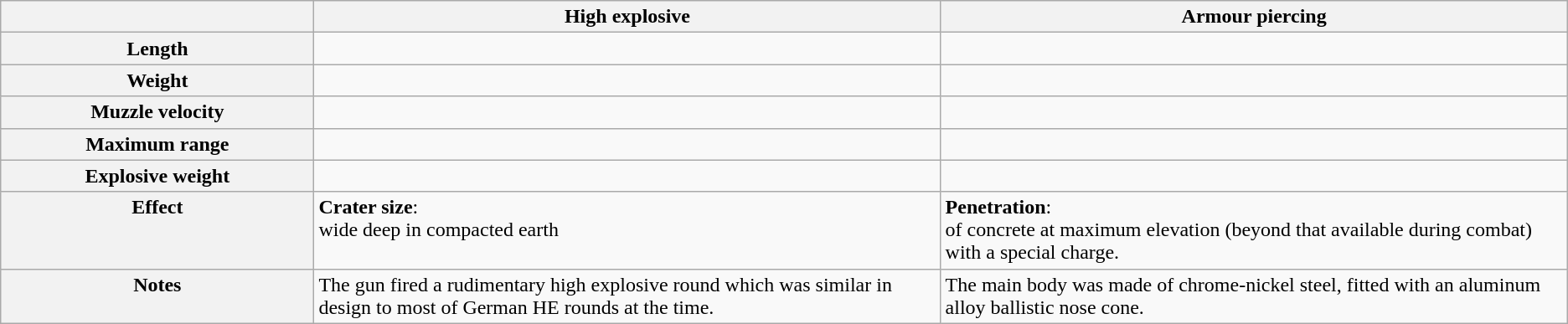<table class="wikitable" style="text-align:center;">
<tr>
<th></th>
<th scope="col" width="40%">High explosive</th>
<th scope="col" width="40%">Armour piercing</th>
</tr>
<tr>
<th>Length</th>
<td></td>
<td></td>
</tr>
<tr>
<th>Weight</th>
<td></td>
<td></td>
</tr>
<tr>
<th>Muzzle velocity</th>
<td></td>
<td></td>
</tr>
<tr>
<th>Maximum range</th>
<td></td>
<td></td>
</tr>
<tr>
<th>Explosive weight</th>
<td></td>
<td></td>
</tr>
<tr valign=top>
<th>Effect</th>
<td style="text-align:left;"><strong>Crater size</strong>:<br>  wide  deep in compacted earth</td>
<td style="text-align:left;"><strong>Penetration</strong>:<br>  of concrete at maximum elevation (beyond that available during combat) with a special charge.</td>
</tr>
<tr valign=top>
<th>Notes</th>
<td style="text-align:left;">The gun fired a rudimentary high explosive round which was similar in design to most of German HE rounds at the time.</td>
<td style="text-align:left;">The main body was made of chrome-nickel steel, fitted with an aluminum alloy ballistic nose cone.</td>
</tr>
</table>
